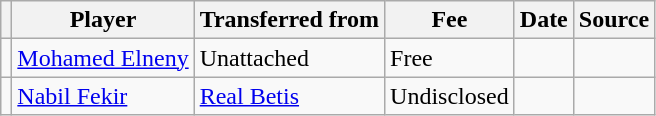<table class="wikitable plainrowheaders sortable">
<tr>
<th></th>
<th scope="col">Player</th>
<th>Transferred from</th>
<th style="width: 65px;">Fee</th>
<th scope="col">Date</th>
<th scope="col">Source</th>
</tr>
<tr>
<td align="center"></td>
<td> <a href='#'>Mohamed Elneny</a></td>
<td>Unattached</td>
<td>Free</td>
<td></td>
<td></td>
</tr>
<tr>
<td align="center"></td>
<td> <a href='#'>Nabil Fekir</a></td>
<td> <a href='#'>Real Betis</a></td>
<td>Undisclosed</td>
<td></td>
<td></td>
</tr>
</table>
